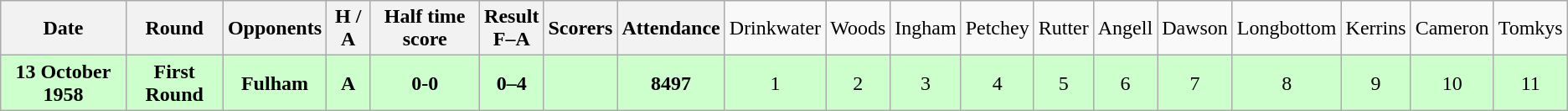<table class="wikitable" style="text-align:center">
<tr>
<th><strong>Date</strong></th>
<th><strong>Round</strong></th>
<th><strong>Opponents</strong></th>
<th><strong>H / A</strong></th>
<th><strong>Half time score</strong></th>
<th><strong>Result</strong><br><strong>F–A</strong></th>
<th><strong>Scorers</strong></th>
<th><strong>Attendance</strong></th>
<td>Drinkwater</td>
<td>Woods</td>
<td>Ingham</td>
<td>Petchey</td>
<td>Rutter</td>
<td>Angell</td>
<td>Dawson</td>
<td>Longbottom</td>
<td>Kerrins</td>
<td>Cameron</td>
<td>Tomkys</td>
</tr>
<tr bgcolor="#ccffcc">
<td><strong>13 October 1958</strong></td>
<td><strong>First Round</strong></td>
<td><strong>Fulham</strong></td>
<td><strong>A</strong></td>
<td><strong>0-0</strong></td>
<td><strong>0–4</strong></td>
<td></td>
<td><strong>8497</strong></td>
<td>1</td>
<td>2</td>
<td>3</td>
<td>4</td>
<td>5</td>
<td>6</td>
<td>7</td>
<td>8</td>
<td>9</td>
<td>10</td>
<td>11</td>
</tr>
</table>
